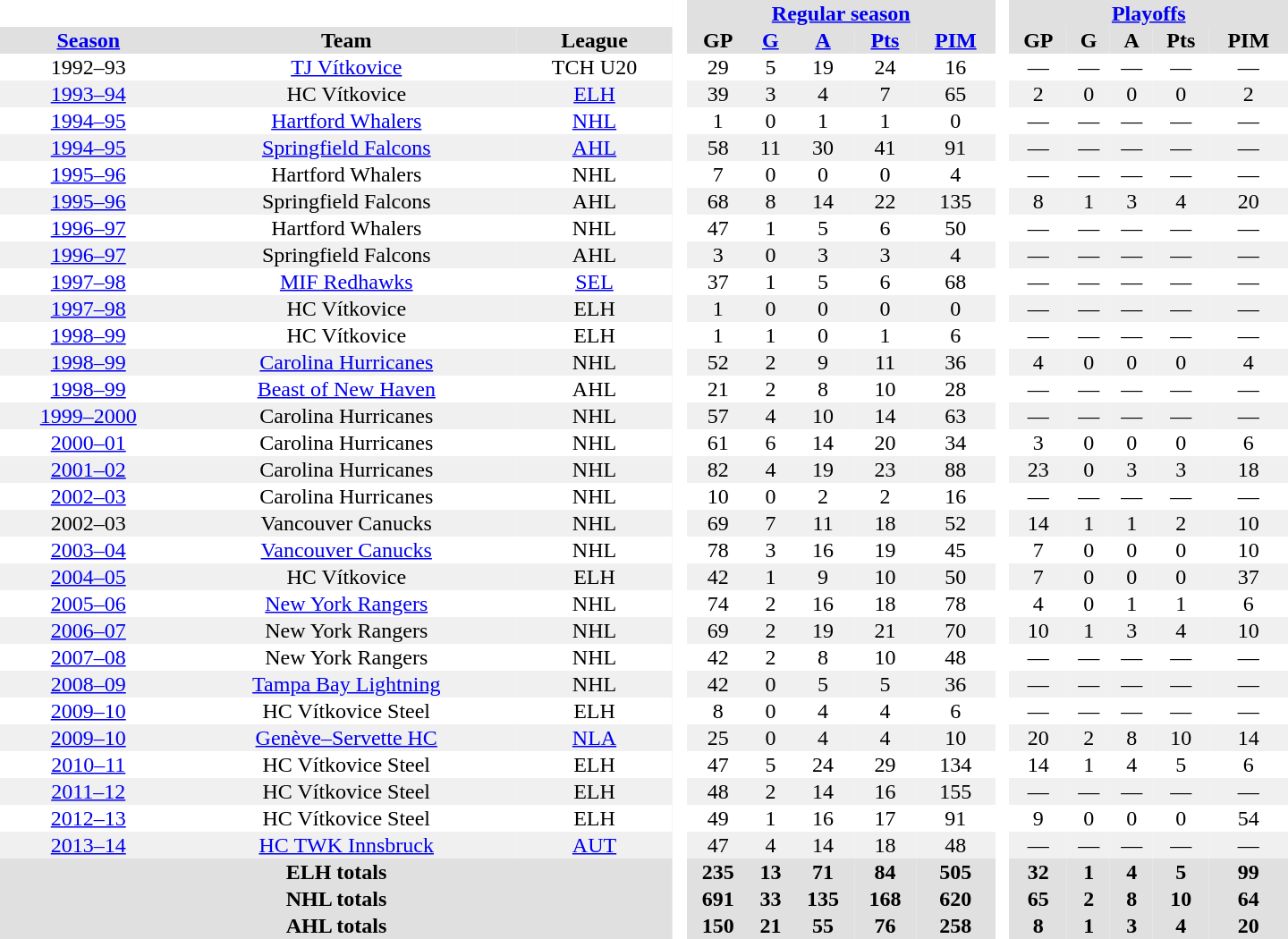<table border="0" cellpadding="1" cellspacing="0" style="text-align:center; width:60em">
<tr bgcolor="#e0e0e0">
<th colspan="3" bgcolor="#ffffff"> </th>
<th rowspan="99" bgcolor="#ffffff"> </th>
<th colspan="5"><a href='#'>Regular season</a></th>
<th rowspan="99" bgcolor="#ffffff"> </th>
<th colspan="5"><a href='#'>Playoffs</a></th>
</tr>
<tr bgcolor="#e0e0e0">
<th><a href='#'>Season</a></th>
<th>Team</th>
<th>League</th>
<th>GP</th>
<th><a href='#'>G</a></th>
<th><a href='#'>A</a></th>
<th><a href='#'>Pts</a></th>
<th><a href='#'>PIM</a></th>
<th>GP</th>
<th>G</th>
<th>A</th>
<th>Pts</th>
<th>PIM</th>
</tr>
<tr>
<td>1992–93</td>
<td><a href='#'>TJ Vítkovice</a></td>
<td>TCH U20</td>
<td>29</td>
<td>5</td>
<td>19</td>
<td>24</td>
<td>16</td>
<td>—</td>
<td>—</td>
<td>—</td>
<td>—</td>
<td>—</td>
</tr>
<tr bgcolor="f0f0f0">
<td><a href='#'>1993–94</a></td>
<td>HC Vítkovice</td>
<td><a href='#'>ELH</a></td>
<td>39</td>
<td>3</td>
<td>4</td>
<td>7</td>
<td>65</td>
<td>2</td>
<td>0</td>
<td>0</td>
<td>0</td>
<td>2</td>
</tr>
<tr>
<td><a href='#'>1994–95</a></td>
<td><a href='#'>Hartford Whalers</a></td>
<td><a href='#'>NHL</a></td>
<td>1</td>
<td>0</td>
<td>1</td>
<td>1</td>
<td>0</td>
<td>—</td>
<td>—</td>
<td>—</td>
<td>—</td>
<td>—</td>
</tr>
<tr bgcolor="f0f0f0">
<td><a href='#'>1994–95</a></td>
<td><a href='#'>Springfield Falcons</a></td>
<td><a href='#'>AHL</a></td>
<td>58</td>
<td>11</td>
<td>30</td>
<td>41</td>
<td>91</td>
<td>—</td>
<td>—</td>
<td>—</td>
<td>—</td>
<td>—</td>
</tr>
<tr>
<td><a href='#'>1995–96</a></td>
<td>Hartford Whalers</td>
<td>NHL</td>
<td>7</td>
<td>0</td>
<td>0</td>
<td>0</td>
<td>4</td>
<td>—</td>
<td>—</td>
<td>—</td>
<td>—</td>
<td>—</td>
</tr>
<tr bgcolor="f0f0f0">
<td><a href='#'>1995–96</a></td>
<td>Springfield Falcons</td>
<td>AHL</td>
<td>68</td>
<td>8</td>
<td>14</td>
<td>22</td>
<td>135</td>
<td>8</td>
<td>1</td>
<td>3</td>
<td>4</td>
<td>20</td>
</tr>
<tr>
<td><a href='#'>1996–97</a></td>
<td>Hartford Whalers</td>
<td>NHL</td>
<td>47</td>
<td>1</td>
<td>5</td>
<td>6</td>
<td>50</td>
<td>—</td>
<td>—</td>
<td>—</td>
<td>—</td>
<td>—</td>
</tr>
<tr bgcolor="f0f0f0">
<td><a href='#'>1996–97</a></td>
<td>Springfield Falcons</td>
<td>AHL</td>
<td>3</td>
<td>0</td>
<td>3</td>
<td>3</td>
<td>4</td>
<td>—</td>
<td>—</td>
<td>—</td>
<td>—</td>
<td>—</td>
</tr>
<tr>
<td><a href='#'>1997–98</a></td>
<td><a href='#'>MIF Redhawks</a></td>
<td><a href='#'>SEL</a></td>
<td>37</td>
<td>1</td>
<td>5</td>
<td>6</td>
<td>68</td>
<td>—</td>
<td>—</td>
<td>—</td>
<td>—</td>
<td>—</td>
</tr>
<tr bgcolor="f0f0f0">
<td><a href='#'>1997–98</a></td>
<td>HC Vítkovice</td>
<td>ELH</td>
<td>1</td>
<td>0</td>
<td>0</td>
<td>0</td>
<td>0</td>
<td>—</td>
<td>—</td>
<td>—</td>
<td>—</td>
<td>—</td>
</tr>
<tr>
<td><a href='#'>1998–99</a></td>
<td>HC Vítkovice</td>
<td>ELH</td>
<td>1</td>
<td>1</td>
<td>0</td>
<td>1</td>
<td>6</td>
<td>—</td>
<td>—</td>
<td>—</td>
<td>—</td>
<td>—</td>
</tr>
<tr bgcolor="f0f0f0">
<td><a href='#'>1998–99</a></td>
<td><a href='#'>Carolina Hurricanes</a></td>
<td>NHL</td>
<td>52</td>
<td>2</td>
<td>9</td>
<td>11</td>
<td>36</td>
<td>4</td>
<td>0</td>
<td>0</td>
<td>0</td>
<td>4</td>
</tr>
<tr>
<td><a href='#'>1998–99</a></td>
<td><a href='#'>Beast of New Haven</a></td>
<td>AHL</td>
<td>21</td>
<td>2</td>
<td>8</td>
<td>10</td>
<td>28</td>
<td>—</td>
<td>—</td>
<td>—</td>
<td>—</td>
<td>—</td>
</tr>
<tr bgcolor="f0f0f0">
<td><a href='#'>1999–2000</a></td>
<td>Carolina Hurricanes</td>
<td>NHL</td>
<td>57</td>
<td>4</td>
<td>10</td>
<td>14</td>
<td>63</td>
<td>—</td>
<td>—</td>
<td>—</td>
<td>—</td>
<td>—</td>
</tr>
<tr>
<td><a href='#'>2000–01</a></td>
<td>Carolina Hurricanes</td>
<td>NHL</td>
<td>61</td>
<td>6</td>
<td>14</td>
<td>20</td>
<td>34</td>
<td>3</td>
<td>0</td>
<td>0</td>
<td>0</td>
<td>6</td>
</tr>
<tr bgcolor="f0f0f0">
<td><a href='#'>2001–02</a></td>
<td>Carolina Hurricanes</td>
<td>NHL</td>
<td>82</td>
<td>4</td>
<td>19</td>
<td>23</td>
<td>88</td>
<td>23</td>
<td>0</td>
<td>3</td>
<td>3</td>
<td>18</td>
</tr>
<tr>
<td><a href='#'>2002–03</a></td>
<td>Carolina Hurricanes</td>
<td>NHL</td>
<td>10</td>
<td>0</td>
<td>2</td>
<td>2</td>
<td>16</td>
<td>—</td>
<td>—</td>
<td>—</td>
<td>—</td>
<td>—</td>
</tr>
<tr bgcolor="f0f0f0">
<td>2002–03</td>
<td>Vancouver Canucks</td>
<td>NHL</td>
<td>69</td>
<td>7</td>
<td>11</td>
<td>18</td>
<td>52</td>
<td>14</td>
<td>1</td>
<td>1</td>
<td>2</td>
<td>10</td>
</tr>
<tr>
<td><a href='#'>2003–04</a></td>
<td><a href='#'>Vancouver Canucks</a></td>
<td>NHL</td>
<td>78</td>
<td>3</td>
<td>16</td>
<td>19</td>
<td>45</td>
<td>7</td>
<td>0</td>
<td>0</td>
<td>0</td>
<td>10</td>
</tr>
<tr bgcolor="f0f0f0">
<td><a href='#'>2004–05</a></td>
<td>HC Vítkovice</td>
<td>ELH</td>
<td>42</td>
<td>1</td>
<td>9</td>
<td>10</td>
<td>50</td>
<td>7</td>
<td>0</td>
<td>0</td>
<td>0</td>
<td>37</td>
</tr>
<tr>
<td><a href='#'>2005–06</a></td>
<td><a href='#'>New York Rangers</a></td>
<td>NHL</td>
<td>74</td>
<td>2</td>
<td>16</td>
<td>18</td>
<td>78</td>
<td>4</td>
<td>0</td>
<td>1</td>
<td>1</td>
<td>6</td>
</tr>
<tr bgcolor="f0f0f0">
<td><a href='#'>2006–07</a></td>
<td>New York Rangers</td>
<td>NHL</td>
<td>69</td>
<td>2</td>
<td>19</td>
<td>21</td>
<td>70</td>
<td>10</td>
<td>1</td>
<td>3</td>
<td>4</td>
<td>10</td>
</tr>
<tr>
<td><a href='#'>2007–08</a></td>
<td>New York Rangers</td>
<td>NHL</td>
<td>42</td>
<td>2</td>
<td>8</td>
<td>10</td>
<td>48</td>
<td>—</td>
<td>—</td>
<td>—</td>
<td>—</td>
<td>—</td>
</tr>
<tr bgcolor="f0f0f0">
<td><a href='#'>2008–09</a></td>
<td><a href='#'>Tampa Bay Lightning</a></td>
<td>NHL</td>
<td>42</td>
<td>0</td>
<td>5</td>
<td>5</td>
<td>36</td>
<td>—</td>
<td>—</td>
<td>—</td>
<td>—</td>
<td>—</td>
</tr>
<tr>
<td><a href='#'>2009–10</a></td>
<td>HC Vítkovice Steel</td>
<td>ELH</td>
<td>8</td>
<td>0</td>
<td>4</td>
<td>4</td>
<td>6</td>
<td>—</td>
<td>—</td>
<td>—</td>
<td>—</td>
<td>—</td>
</tr>
<tr bgcolor="f0f0f0">
<td><a href='#'>2009–10</a></td>
<td><a href='#'>Genève–Servette HC</a></td>
<td><a href='#'>NLA</a></td>
<td>25</td>
<td>0</td>
<td>4</td>
<td>4</td>
<td>10</td>
<td>20</td>
<td>2</td>
<td>8</td>
<td>10</td>
<td>14</td>
</tr>
<tr>
<td><a href='#'>2010–11</a></td>
<td>HC Vítkovice Steel</td>
<td>ELH</td>
<td>47</td>
<td>5</td>
<td>24</td>
<td>29</td>
<td>134</td>
<td>14</td>
<td>1</td>
<td>4</td>
<td>5</td>
<td>6</td>
</tr>
<tr bgcolor="f0f0f0">
<td><a href='#'>2011–12</a></td>
<td>HC Vítkovice Steel</td>
<td>ELH</td>
<td>48</td>
<td>2</td>
<td>14</td>
<td>16</td>
<td>155</td>
<td>—</td>
<td>—</td>
<td>—</td>
<td>—</td>
<td>—</td>
</tr>
<tr>
<td><a href='#'>2012–13</a></td>
<td>HC Vítkovice Steel</td>
<td>ELH</td>
<td>49</td>
<td>1</td>
<td>16</td>
<td>17</td>
<td>91</td>
<td>9</td>
<td>0</td>
<td>0</td>
<td>0</td>
<td>54</td>
</tr>
<tr bgcolor="f0f0f0">
<td><a href='#'>2013–14</a></td>
<td><a href='#'>HC TWK Innsbruck</a></td>
<td><a href='#'>AUT</a></td>
<td>47</td>
<td>4</td>
<td>14</td>
<td>18</td>
<td>48</td>
<td>—</td>
<td>—</td>
<td>—</td>
<td>—</td>
<td>—</td>
</tr>
<tr bgcolor="#e0e0e0">
<th colspan="3">ELH totals</th>
<th>235</th>
<th>13</th>
<th>71</th>
<th>84</th>
<th>505</th>
<th>32</th>
<th>1</th>
<th>4</th>
<th>5</th>
<th>99</th>
</tr>
<tr bgcolor="#e0e0e0">
<th colspan="3">NHL totals</th>
<th>691</th>
<th>33</th>
<th>135</th>
<th>168</th>
<th>620</th>
<th>65</th>
<th>2</th>
<th>8</th>
<th>10</th>
<th>64</th>
</tr>
<tr bgcolor="#e0e0e0">
<th colspan="3">AHL totals</th>
<th>150</th>
<th>21</th>
<th>55</th>
<th>76</th>
<th>258</th>
<th>8</th>
<th>1</th>
<th>3</th>
<th>4</th>
<th>20</th>
</tr>
</table>
